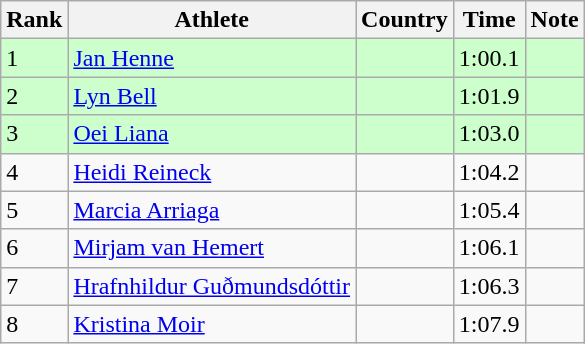<table class="wikitable sortable">
<tr>
<th>Rank</th>
<th>Athlete</th>
<th>Country</th>
<th>Time</th>
<th>Note</th>
</tr>
<tr bgcolor=#CCFFCC>
<td>1</td>
<td><a href='#'>Jan Henne</a></td>
<td></td>
<td>1:00.1</td>
<td></td>
</tr>
<tr bgcolor=#CCFFCC>
<td>2</td>
<td><a href='#'>Lyn Bell</a></td>
<td></td>
<td>1:01.9</td>
<td></td>
</tr>
<tr bgcolor=#CCFFCC>
<td>3</td>
<td><a href='#'>Oei Liana</a></td>
<td></td>
<td>1:03.0</td>
<td></td>
</tr>
<tr>
<td>4</td>
<td><a href='#'>Heidi Reineck</a></td>
<td></td>
<td>1:04.2</td>
<td></td>
</tr>
<tr>
<td>5</td>
<td><a href='#'>Marcia Arriaga</a></td>
<td></td>
<td>1:05.4</td>
<td></td>
</tr>
<tr>
<td>6</td>
<td><a href='#'>Mirjam van Hemert</a></td>
<td></td>
<td>1:06.1</td>
<td></td>
</tr>
<tr>
<td>7</td>
<td><a href='#'>Hrafnhildur Guðmundsdóttir</a></td>
<td></td>
<td>1:06.3</td>
<td></td>
</tr>
<tr>
<td>8</td>
<td><a href='#'>Kristina Moir</a></td>
<td></td>
<td>1:07.9</td>
<td></td>
</tr>
</table>
